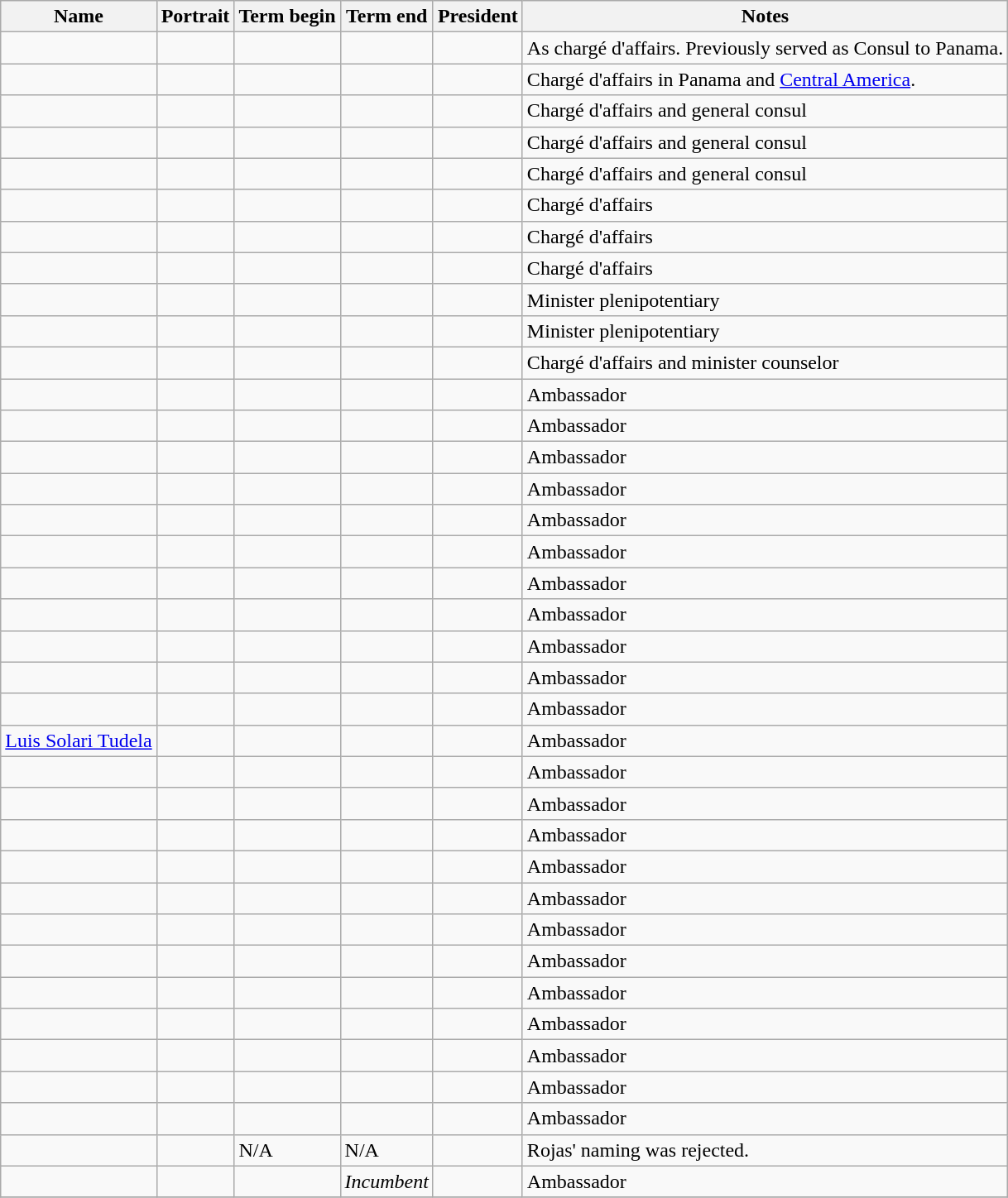<table class="wikitable sortable"  text-align:center;">
<tr>
<th>Name</th>
<th class="unsortable">Portrait</th>
<th>Term begin</th>
<th>Term end</th>
<th>President</th>
<th class="unsortable">Notes</th>
</tr>
<tr>
<td></td>
<td></td>
<td></td>
<td></td>
<td></td>
<td>As chargé d'affairs. Previously served as Consul to Panama.</td>
</tr>
<tr>
<td></td>
<td></td>
<td></td>
<td></td>
<td></td>
<td>Chargé d'affairs in Panama and <a href='#'>Central America</a>.</td>
</tr>
<tr>
<td></td>
<td></td>
<td></td>
<td></td>
<td></td>
<td>Chargé d'affairs and general consul</td>
</tr>
<tr>
<td></td>
<td></td>
<td></td>
<td></td>
<td></td>
<td>Chargé d'affairs and general consul</td>
</tr>
<tr>
<td></td>
<td></td>
<td></td>
<td></td>
<td></td>
<td>Chargé d'affairs and general consul</td>
</tr>
<tr>
<td></td>
<td></td>
<td></td>
<td></td>
<td></td>
<td>Chargé d'affairs</td>
</tr>
<tr>
<td></td>
<td></td>
<td></td>
<td></td>
<td></td>
<td>Chargé d'affairs</td>
</tr>
<tr>
<td></td>
<td></td>
<td></td>
<td></td>
<td></td>
<td>Chargé d'affairs</td>
</tr>
<tr>
<td></td>
<td></td>
<td></td>
<td></td>
<td></td>
<td>Minister plenipotentiary</td>
</tr>
<tr>
<td></td>
<td></td>
<td></td>
<td></td>
<td></td>
<td>Minister plenipotentiary</td>
</tr>
<tr>
<td></td>
<td></td>
<td></td>
<td></td>
<td></td>
<td>Chargé d'affairs and minister counselor</td>
</tr>
<tr>
<td></td>
<td></td>
<td></td>
<td></td>
<td></td>
<td>Ambassador</td>
</tr>
<tr>
<td></td>
<td></td>
<td></td>
<td></td>
<td></td>
<td>Ambassador</td>
</tr>
<tr>
<td></td>
<td></td>
<td></td>
<td></td>
<td></td>
<td>Ambassador</td>
</tr>
<tr>
<td></td>
<td></td>
<td></td>
<td></td>
<td></td>
<td>Ambassador</td>
</tr>
<tr>
<td></td>
<td></td>
<td></td>
<td></td>
<td></td>
<td>Ambassador</td>
</tr>
<tr>
<td></td>
<td></td>
<td></td>
<td></td>
<td></td>
<td>Ambassador</td>
</tr>
<tr>
<td></td>
<td></td>
<td></td>
<td></td>
<td></td>
<td>Ambassador</td>
</tr>
<tr>
<td></td>
<td></td>
<td></td>
<td></td>
<td></td>
<td>Ambassador</td>
</tr>
<tr>
<td></td>
<td></td>
<td></td>
<td></td>
<td></td>
<td>Ambassador</td>
</tr>
<tr>
<td></td>
<td></td>
<td></td>
<td></td>
<td></td>
<td>Ambassador</td>
</tr>
<tr>
<td></td>
<td></td>
<td></td>
<td></td>
<td></td>
<td>Ambassador</td>
</tr>
<tr>
<td><a href='#'>Luis Solari Tudela</a></td>
<td></td>
<td></td>
<td></td>
<td></td>
<td>Ambassador</td>
</tr>
<tr>
<td></td>
<td></td>
<td></td>
<td></td>
<td></td>
<td>Ambassador</td>
</tr>
<tr>
<td></td>
<td></td>
<td></td>
<td></td>
<td></td>
<td>Ambassador</td>
</tr>
<tr>
<td></td>
<td></td>
<td></td>
<td></td>
<td></td>
<td>Ambassador</td>
</tr>
<tr>
<td></td>
<td></td>
<td></td>
<td></td>
<td></td>
<td>Ambassador</td>
</tr>
<tr>
<td></td>
<td></td>
<td></td>
<td></td>
<td></td>
<td>Ambassador</td>
</tr>
<tr>
<td></td>
<td></td>
<td></td>
<td></td>
<td></td>
<td>Ambassador</td>
</tr>
<tr>
<td></td>
<td></td>
<td></td>
<td></td>
<td></td>
<td>Ambassador</td>
</tr>
<tr>
<td></td>
<td></td>
<td></td>
<td></td>
<td></td>
<td>Ambassador</td>
</tr>
<tr>
<td></td>
<td></td>
<td></td>
<td></td>
<td></td>
<td>Ambassador</td>
</tr>
<tr>
<td></td>
<td></td>
<td></td>
<td></td>
<td></td>
<td>Ambassador</td>
</tr>
<tr>
<td></td>
<td></td>
<td></td>
<td></td>
<td></td>
<td>Ambassador</td>
</tr>
<tr>
<td></td>
<td></td>
<td></td>
<td></td>
<td></td>
<td>Ambassador</td>
</tr>
<tr>
<td></td>
<td></td>
<td>N/A</td>
<td>N/A</td>
<td></td>
<td>Rojas' naming was rejected.</td>
</tr>
<tr>
<td></td>
<td></td>
<td></td>
<td><em>Incumbent</em></td>
<td></td>
<td>Ambassador</td>
</tr>
<tr>
</tr>
</table>
